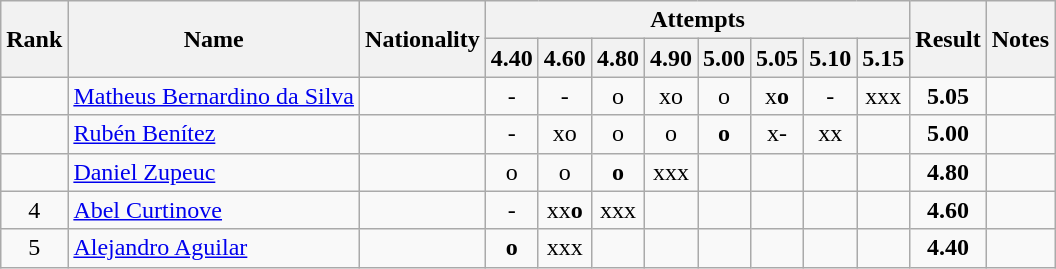<table class="wikitable sortable" style="text-align:center">
<tr>
<th rowspan=2>Rank</th>
<th rowspan=2>Name</th>
<th rowspan=2>Nationality</th>
<th colspan=8>Attempts</th>
<th rowspan=2>Result</th>
<th rowspan=2>Notes</th>
</tr>
<tr>
<th>4.40</th>
<th>4.60</th>
<th>4.80</th>
<th>4.90</th>
<th>5.00</th>
<th>5.05</th>
<th>5.10</th>
<th>5.15</th>
</tr>
<tr>
<td align=center></td>
<td align=left><a href='#'>Matheus Bernardino da Silva</a></td>
<td align=left></td>
<td>-</td>
<td>-</td>
<td>o</td>
<td>xo</td>
<td>o</td>
<td>x<strong>o</strong></td>
<td>-</td>
<td>xxx</td>
<td><strong>5.05</strong></td>
<td></td>
</tr>
<tr>
<td align=center></td>
<td align=left><a href='#'>Rubén Benítez</a></td>
<td align=left></td>
<td>-</td>
<td>xo</td>
<td>o</td>
<td>o</td>
<td><strong>o</strong></td>
<td>x-</td>
<td>xx</td>
<td></td>
<td><strong>5.00</strong></td>
<td></td>
</tr>
<tr>
<td align=center></td>
<td align=left><a href='#'>Daniel Zupeuc</a></td>
<td align=left></td>
<td>o</td>
<td>o</td>
<td><strong>o</strong></td>
<td>xxx</td>
<td></td>
<td></td>
<td></td>
<td></td>
<td><strong>4.80</strong></td>
<td></td>
</tr>
<tr>
<td align=center>4</td>
<td align=left><a href='#'>Abel Curtinove</a></td>
<td align=left></td>
<td>-</td>
<td>xx<strong>o</strong></td>
<td>xxx</td>
<td></td>
<td></td>
<td></td>
<td></td>
<td></td>
<td><strong>4.60</strong></td>
<td></td>
</tr>
<tr>
<td align=center>5</td>
<td align=left><a href='#'>Alejandro Aguilar</a></td>
<td align=left></td>
<td><strong>o</strong></td>
<td>xxx</td>
<td></td>
<td></td>
<td></td>
<td></td>
<td></td>
<td></td>
<td><strong>4.40</strong></td>
<td></td>
</tr>
</table>
